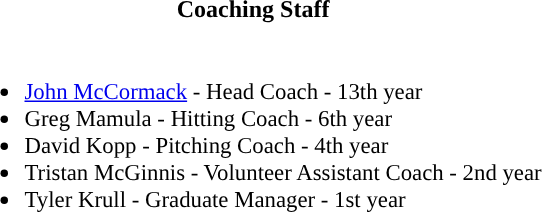<table class="toccolours">
<tr>
<th colspan=9>Coaching Staff</th>
</tr>
<tr>
<td style="text-align: left;font-size: 95%;" valign="top"><br><ul><li><a href='#'>John McCormack</a> - Head Coach - 13th year</li><li>Greg Mamula - Hitting Coach - 6th year</li><li>David Kopp - Pitching Coach - 4th year</li><li>Tristan McGinnis - Volunteer Assistant Coach - 2nd year</li><li>Tyler Krull - Graduate Manager - 1st year</li></ul></td>
</tr>
</table>
